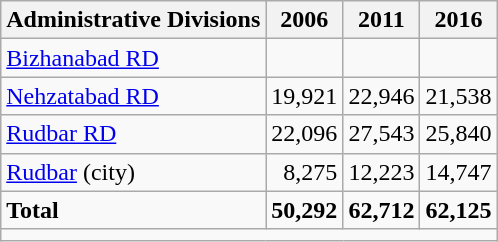<table class="wikitable">
<tr>
<th>Administrative Divisions</th>
<th>2006</th>
<th>2011</th>
<th>2016</th>
</tr>
<tr>
<td><a href='#'>Bizhanabad RD</a></td>
<td style="text-align: right;"></td>
<td style="text-align: right;"></td>
<td style="text-align: right;"></td>
</tr>
<tr>
<td><a href='#'>Nehzatabad RD</a></td>
<td style="text-align: right;">19,921</td>
<td style="text-align: right;">22,946</td>
<td style="text-align: right;">21,538</td>
</tr>
<tr>
<td><a href='#'>Rudbar RD</a></td>
<td style="text-align: right;">22,096</td>
<td style="text-align: right;">27,543</td>
<td style="text-align: right;">25,840</td>
</tr>
<tr>
<td><a href='#'>Rudbar</a> (city)</td>
<td style="text-align: right;">8,275</td>
<td style="text-align: right;">12,223</td>
<td style="text-align: right;">14,747</td>
</tr>
<tr>
<td><strong>Total</strong></td>
<td style="text-align: right;"><strong>50,292</strong></td>
<td style="text-align: right;"><strong>62,712</strong></td>
<td style="text-align: right;"><strong>62,125</strong></td>
</tr>
<tr>
<td colspan=4></td>
</tr>
</table>
